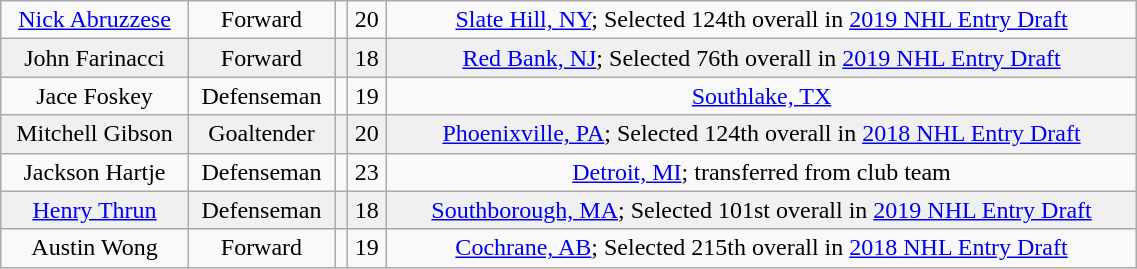<table class="wikitable" width="60%">
<tr align="center" bgcolor="">
<td><a href='#'>Nick Abruzzese</a></td>
<td>Forward</td>
<td></td>
<td>20</td>
<td><a href='#'>Slate Hill, NY</a>; Selected 124th overall in <a href='#'>2019 NHL Entry Draft</a></td>
</tr>
<tr align="center" bgcolor="f0f0f0">
<td>John Farinacci</td>
<td>Forward</td>
<td></td>
<td>18</td>
<td><a href='#'>Red Bank, NJ</a>; Selected 76th overall in <a href='#'>2019 NHL Entry Draft</a></td>
</tr>
<tr align="center" bgcolor="">
<td>Jace Foskey</td>
<td>Defenseman</td>
<td></td>
<td>19</td>
<td><a href='#'>Southlake, TX</a></td>
</tr>
<tr align="center" bgcolor="f0f0f0">
<td>Mitchell Gibson</td>
<td>Goaltender</td>
<td></td>
<td>20</td>
<td><a href='#'>Phoenixville, PA</a>; Selected 124th overall in <a href='#'>2018 NHL Entry Draft</a></td>
</tr>
<tr align="center" bgcolor="">
<td>Jackson Hartje</td>
<td>Defenseman</td>
<td></td>
<td>23</td>
<td><a href='#'>Detroit, MI</a>; transferred from club team</td>
</tr>
<tr align="center" bgcolor="f0f0f0">
<td><a href='#'>Henry Thrun</a></td>
<td>Defenseman</td>
<td></td>
<td>18</td>
<td><a href='#'>Southborough, MA</a>; Selected 101st overall in <a href='#'>2019 NHL Entry Draft</a></td>
</tr>
<tr align="center" bgcolor="">
<td>Austin Wong</td>
<td>Forward</td>
<td></td>
<td>19</td>
<td><a href='#'>Cochrane, AB</a>; Selected 215th overall in <a href='#'>2018 NHL Entry Draft</a></td>
</tr>
</table>
